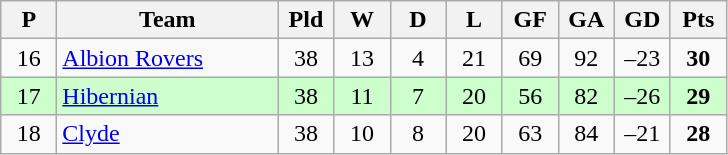<table class="wikitable" style="text-align: center;">
<tr>
<th width=30>P</th>
<th width=140>Team</th>
<th width=30>Pld</th>
<th width=30>W</th>
<th width=30>D</th>
<th width=30>L</th>
<th width=30>GF</th>
<th width=30>GA</th>
<th width=30>GD</th>
<th width=30>Pts</th>
</tr>
<tr>
<td>16</td>
<td align=left><a href='#'>Albion Rovers</a></td>
<td>38</td>
<td>13</td>
<td>4</td>
<td>21</td>
<td>69</td>
<td>92</td>
<td>–23</td>
<td><strong>30</strong></td>
</tr>
<tr style="background:#ccffcc;">
<td>17</td>
<td align=left><a href='#'>Hibernian</a></td>
<td>38</td>
<td>11</td>
<td>7</td>
<td>20</td>
<td>56</td>
<td>82</td>
<td>–26</td>
<td><strong>29</strong></td>
</tr>
<tr>
<td>18</td>
<td align=left><a href='#'>Clyde</a></td>
<td>38</td>
<td>10</td>
<td>8</td>
<td>20</td>
<td>63</td>
<td>84</td>
<td>–21</td>
<td><strong>28</strong></td>
</tr>
</table>
